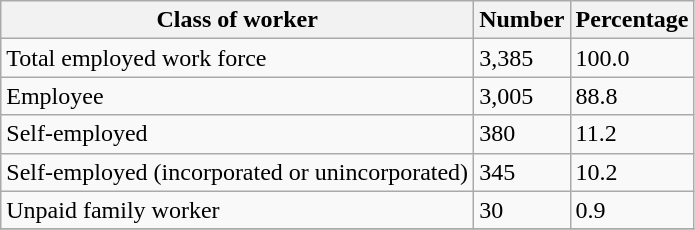<table class="wikitable">
<tr>
<th>Class of worker</th>
<th>Number</th>
<th>Percentage</th>
</tr>
<tr>
<td>Total employed work force</td>
<td>3,385</td>
<td>100.0</td>
</tr>
<tr>
<td>Employee</td>
<td>3,005</td>
<td>88.8</td>
</tr>
<tr>
<td>Self-employed</td>
<td>380</td>
<td>11.2</td>
</tr>
<tr>
<td>Self-employed (incorporated or unincorporated)</td>
<td>345</td>
<td>10.2</td>
</tr>
<tr>
<td>Unpaid family worker</td>
<td>30</td>
<td>0.9</td>
</tr>
<tr>
</tr>
</table>
